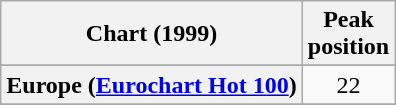<table class="wikitable sortable plainrowheaders" style="text-align:center">
<tr>
<th>Chart (1999)</th>
<th>Peak<br>position</th>
</tr>
<tr>
</tr>
<tr>
<th scope="row">Europe (<a href='#'>Eurochart Hot 100</a>)</th>
<td>22</td>
</tr>
<tr>
</tr>
<tr>
</tr>
</table>
